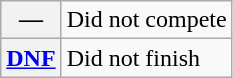<table class="wikitable">
<tr>
<th scope="row">—</th>
<td>Did not compete</td>
</tr>
<tr>
<th scope="row"><a href='#'>DNF</a></th>
<td>Did not finish</td>
</tr>
</table>
